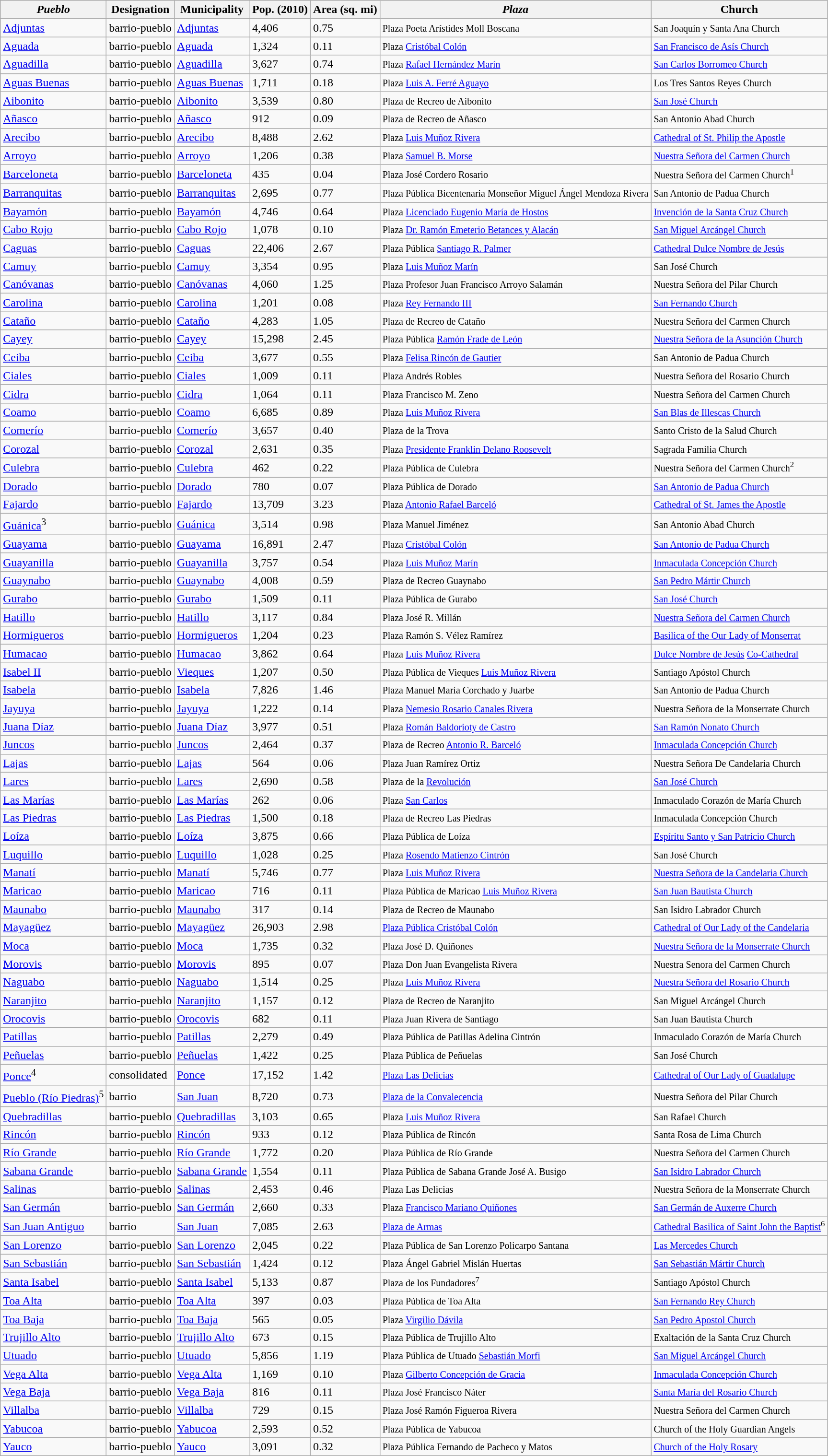<table class="wikitable sortable mw-collapsible">
<tr>
<th><em>Pueblo</em></th>
<th>Designation</th>
<th>Municipality</th>
<th>Pop. (2010)</th>
<th>Area (sq. mi)</th>
<th><em>Plaza</em></th>
<th>Church</th>
</tr>
<tr>
<td><a href='#'>Adjuntas</a></td>
<td>barrio-pueblo</td>
<td><a href='#'>Adjuntas</a></td>
<td>4,406</td>
<td>0.75</td>
<td><small>Plaza Poeta Arístides Moll Boscana</small></td>
<td><small>San Joaquín y Santa Ana Church</small></td>
</tr>
<tr>
<td><a href='#'>Aguada</a></td>
<td>barrio-pueblo</td>
<td><a href='#'>Aguada</a></td>
<td>1,324</td>
<td>0.11</td>
<td><small>Plaza <a href='#'>Cristóbal Colón</a></small></td>
<td><a href='#'><small>San Francisco de Asís Church</small></a></td>
</tr>
<tr>
<td><a href='#'>Aguadilla</a></td>
<td>barrio-pueblo</td>
<td><a href='#'>Aguadilla</a></td>
<td>3,627</td>
<td>0.74</td>
<td><small>Plaza <a href='#'>Rafael Hernández Marín</a></small></td>
<td><a href='#'><small>San Carlos Borromeo Church</small></a></td>
</tr>
<tr>
<td><a href='#'>Aguas Buenas</a></td>
<td>barrio-pueblo</td>
<td><a href='#'>Aguas Buenas</a></td>
<td>1,711</td>
<td>0.18</td>
<td><small>Plaza <a href='#'>Luis A. Ferré Aguayo</a></small></td>
<td><small>Los Tres Santos Reyes Church</small></td>
</tr>
<tr>
<td><a href='#'>Aibonito</a></td>
<td>barrio-pueblo</td>
<td><a href='#'>Aibonito</a></td>
<td>3,539</td>
<td>0.80</td>
<td><small>Plaza de Recreo de Aibonito</small></td>
<td><a href='#'><small>San José Church</small></a></td>
</tr>
<tr>
<td><a href='#'>Añasco</a></td>
<td>barrio-pueblo</td>
<td><a href='#'>Añasco</a></td>
<td>912</td>
<td>0.09</td>
<td><small>Plaza de Recreo de Añasco</small></td>
<td><small>San Antonio Abad Church</small></td>
</tr>
<tr>
<td><a href='#'>Arecibo</a></td>
<td>barrio-pueblo</td>
<td><a href='#'>Arecibo</a></td>
<td>8,488</td>
<td>2.62</td>
<td><small>Plaza <a href='#'>Luis Muñoz Rivera</a></small></td>
<td><a href='#'><small>Cathedral of St. Philip the Apostle</small></a></td>
</tr>
<tr>
<td><a href='#'>Arroyo</a></td>
<td>barrio-pueblo</td>
<td><a href='#'>Arroyo</a></td>
<td>1,206</td>
<td>0.38</td>
<td><small>Plaza <a href='#'>Samuel B. Morse</a></small></td>
<td><small><a href='#'>Nuestra Señora del Carmen Church</a></small></td>
</tr>
<tr>
<td><a href='#'>Barceloneta</a></td>
<td>barrio-pueblo</td>
<td><a href='#'>Barceloneta</a></td>
<td>435</td>
<td>0.04</td>
<td><small>Plaza José Cordero Rosario</small></td>
<td><small>Nuestra Señora del Carmen Church<sup>1</sup></small></td>
</tr>
<tr>
<td><a href='#'>Barranquitas</a></td>
<td>barrio-pueblo</td>
<td><a href='#'>Barranquitas</a></td>
<td>2,695</td>
<td>0.77</td>
<td><small>Plaza Pública Bicentenaria Monseñor Miguel Ángel Mendoza Rivera</small></td>
<td><small>San Antonio de Padua Church</small></td>
</tr>
<tr>
<td><a href='#'>Bayamón</a></td>
<td>barrio-pueblo</td>
<td><a href='#'>Bayamón</a></td>
<td>4,746</td>
<td>0.64</td>
<td><small>Plaza <a href='#'>Licenciado Eugenio María de Hostos</a></small></td>
<td><a href='#'><small>Invención de la Santa Cruz Church</small></a></td>
</tr>
<tr>
<td><a href='#'>Cabo Rojo</a></td>
<td>barrio-pueblo</td>
<td><a href='#'>Cabo Rojo</a></td>
<td>1,078</td>
<td>0.10</td>
<td><small>Plaza <a href='#'>Dr. Ramón Emeterio Betances y Alacán</a></small></td>
<td><a href='#'><small>San Miguel Arcángel Church</small></a></td>
</tr>
<tr>
<td><a href='#'>Caguas</a></td>
<td>barrio-pueblo</td>
<td><a href='#'>Caguas</a></td>
<td>22,406</td>
<td>2.67</td>
<td><small>Plaza Pública <a href='#'>Santiago R. Palmer</a></small></td>
<td><a href='#'><small>Cathedral Dulce Nombre de Jesús</small></a></td>
</tr>
<tr>
<td><a href='#'>Camuy</a></td>
<td>barrio-pueblo</td>
<td><a href='#'>Camuy</a></td>
<td>3,354</td>
<td>0.95</td>
<td><small>Plaza <a href='#'>Luis Muñoz Marín</a></small></td>
<td><small>San José Church</small></td>
</tr>
<tr>
<td><a href='#'>Canóvanas</a></td>
<td>barrio-pueblo</td>
<td><a href='#'>Canóvanas</a></td>
<td>4,060</td>
<td>1.25</td>
<td><small>Plaza Profesor Juan Francisco Arroyo Salamán</small></td>
<td><small>Nuestra Señora del Pilar Church</small></td>
</tr>
<tr>
<td><a href='#'>Carolina</a></td>
<td>barrio-pueblo</td>
<td><a href='#'>Carolina</a></td>
<td>1,201</td>
<td>0.08</td>
<td><small>Plaza <a href='#'>Rey Fernando III</a></small></td>
<td><a href='#'><small>San Fernando Church</small></a></td>
</tr>
<tr>
<td><a href='#'>Cataño</a></td>
<td>barrio-pueblo</td>
<td><a href='#'>Cataño</a></td>
<td>4,283</td>
<td>1.05</td>
<td><small>Plaza de Recreo de Cataño</small></td>
<td><small>Nuestra Señora del Carmen Church</small></td>
</tr>
<tr>
<td><a href='#'>Cayey</a></td>
<td>barrio-pueblo</td>
<td><a href='#'>Cayey</a></td>
<td>15,298</td>
<td>2.45</td>
<td><small>Plaza Pública <a href='#'>Ramón Frade de León</a></small></td>
<td><a href='#'><small>Nuestra Señora de la Asunción Church</small></a></td>
</tr>
<tr>
<td><a href='#'>Ceiba</a></td>
<td>barrio-pueblo</td>
<td><a href='#'>Ceiba</a></td>
<td>3,677</td>
<td>0.55</td>
<td><small>Plaza <a href='#'>Felisa Rincón de Gautier</a></small></td>
<td><small>San Antonio de Padua Church</small></td>
</tr>
<tr>
<td><a href='#'>Ciales</a></td>
<td>barrio-pueblo</td>
<td><a href='#'>Ciales</a></td>
<td>1,009</td>
<td>0.11</td>
<td><small>Plaza Andrés Robles</small></td>
<td><small>Nuestra Señora del Rosario Church</small></td>
</tr>
<tr>
<td><a href='#'>Cidra</a></td>
<td>barrio-pueblo</td>
<td><a href='#'>Cidra</a></td>
<td>1,064</td>
<td>0.11</td>
<td><small>Plaza Francisco M. Zeno</small></td>
<td><small>Nuestra Señora del Carmen Church</small></td>
</tr>
<tr>
<td><a href='#'>Coamo</a></td>
<td>barrio-pueblo</td>
<td><a href='#'>Coamo</a></td>
<td>6,685</td>
<td>0.89</td>
<td><small>Plaza <a href='#'>Luis Muñoz Rivera</a></small></td>
<td><a href='#'><small>San Blas de Illescas Church</small></a></td>
</tr>
<tr>
<td><a href='#'>Comerío</a></td>
<td>barrio-pueblo</td>
<td><a href='#'>Comerío</a></td>
<td>3,657</td>
<td>0.40</td>
<td><small>Plaza de la Trova</small></td>
<td><small>Santo Cristo de la Salud Church</small></td>
</tr>
<tr>
<td><a href='#'>Corozal</a></td>
<td>barrio-pueblo</td>
<td><a href='#'>Corozal</a></td>
<td>2,631</td>
<td>0.35</td>
<td><small>Plaza <a href='#'>Presidente Franklin Delano Roosevelt</a></small></td>
<td><small>Sagrada Familia Church</small></td>
</tr>
<tr>
<td><a href='#'>Culebra</a></td>
<td>barrio-pueblo</td>
<td><a href='#'>Culebra</a></td>
<td>462</td>
<td>0.22</td>
<td><small>Plaza Pública de Culebra</small></td>
<td><small>Nuestra Señora del Carmen Church<sup>2</sup></small></td>
</tr>
<tr>
<td><a href='#'>Dorado</a></td>
<td>barrio-pueblo</td>
<td><a href='#'>Dorado</a></td>
<td>780</td>
<td>0.07</td>
<td><small>Plaza Pública de Dorado</small></td>
<td><a href='#'><small>San Antonio de Padua Church</small></a></td>
</tr>
<tr>
<td><a href='#'>Fajardo</a></td>
<td>barrio-pueblo</td>
<td><a href='#'>Fajardo</a></td>
<td>13,709</td>
<td>3.23</td>
<td><small>Plaza <a href='#'>Antonio Rafael Barceló</a></small></td>
<td><a href='#'><small>Cathedral of St. James the Apostle</small></a></td>
</tr>
<tr>
<td><a href='#'>Guánica</a><sup>3</sup></td>
<td>barrio-pueblo</td>
<td><a href='#'>Guánica</a></td>
<td>3,514</td>
<td>0.98</td>
<td><small>Plaza Manuel Jiménez</small></td>
<td><small>San Antonio Abad Church</small></td>
</tr>
<tr>
<td><a href='#'>Guayama</a></td>
<td>barrio-pueblo</td>
<td><a href='#'>Guayama</a></td>
<td>16,891</td>
<td>2.47</td>
<td><small>Plaza <a href='#'>Cristóbal Colón</a></small></td>
<td><a href='#'><small>San Antonio de Padua Church</small></a></td>
</tr>
<tr>
<td><a href='#'>Guayanilla</a></td>
<td>barrio-pueblo</td>
<td><a href='#'>Guayanilla</a></td>
<td>3,757</td>
<td>0.54</td>
<td><small>Plaza <a href='#'>Luis Muñoz Marín</a></small></td>
<td><a href='#'><small>Inmaculada Concepción Church</small></a></td>
</tr>
<tr>
<td><a href='#'>Guaynabo</a></td>
<td>barrio-pueblo</td>
<td><a href='#'>Guaynabo</a></td>
<td>4,008</td>
<td>0.59</td>
<td><small>Plaza de Recreo Guaynabo</small></td>
<td><a href='#'><small>San Pedro Mártir Church</small></a></td>
</tr>
<tr>
<td><a href='#'>Gurabo</a></td>
<td>barrio-pueblo</td>
<td><a href='#'>Gurabo</a></td>
<td>1,509</td>
<td>0.11</td>
<td><small>Plaza Pública de Gurabo</small></td>
<td><a href='#'><small>San José Church</small></a></td>
</tr>
<tr>
<td><a href='#'>Hatillo</a></td>
<td>barrio-pueblo</td>
<td><a href='#'>Hatillo</a></td>
<td>3,117</td>
<td>0.84</td>
<td><small>Plaza José R. Millán</small></td>
<td><a href='#'><small>Nuestra Señora del Carmen Church</small></a></td>
</tr>
<tr>
<td><a href='#'>Hormigueros</a></td>
<td>barrio-pueblo</td>
<td><a href='#'>Hormigueros</a></td>
<td>1,204</td>
<td>0.23</td>
<td><small>Plaza Ramón S. Vélez Ramírez</small></td>
<td><a href='#'><small>Basilica of the Our Lady of Monserrat</small></a></td>
</tr>
<tr>
<td><a href='#'>Humacao</a></td>
<td>barrio-pueblo</td>
<td><a href='#'>Humacao</a></td>
<td>3,862</td>
<td>0.64</td>
<td><small>Plaza <a href='#'>Luis Muñoz Rivera</a></small></td>
<td><small><a href='#'>Dulce Nombre de Jesús</a> <a href='#'>Co-Cathedral</a></small></td>
</tr>
<tr>
<td><a href='#'>Isabel II</a></td>
<td>barrio-pueblo</td>
<td><a href='#'>Vieques</a></td>
<td>1,207</td>
<td>0.50</td>
<td><small>Plaza Pública de Vieques <a href='#'>Luis Muñoz Rivera</a></small></td>
<td><small>Santiago Apóstol  Church</small></td>
</tr>
<tr>
<td><a href='#'>Isabela</a></td>
<td>barrio-pueblo</td>
<td><a href='#'>Isabela</a></td>
<td>7,826</td>
<td>1.46</td>
<td><small>Plaza Manuel María Corchado y Juarbe</small></td>
<td><small>San Antonio de Padua Church</small></td>
</tr>
<tr>
<td><a href='#'>Jayuya</a></td>
<td>barrio-pueblo</td>
<td><a href='#'>Jayuya</a></td>
<td>1,222</td>
<td>0.14</td>
<td><small>Plaza <a href='#'>Nemesio Rosario Canales Rivera</a></small></td>
<td><small>Nuestra Señora de la Monserrate Church</small></td>
</tr>
<tr>
<td><a href='#'>Juana Díaz</a></td>
<td>barrio-pueblo</td>
<td><a href='#'>Juana Díaz</a></td>
<td>3,977</td>
<td>0.51</td>
<td><small>Plaza <a href='#'>Román Baldorioty de Castro</a></small></td>
<td><a href='#'><small>San Ramón Nonato Church</small></a></td>
</tr>
<tr>
<td><a href='#'>Juncos</a></td>
<td>barrio-pueblo</td>
<td><a href='#'>Juncos</a></td>
<td>2,464</td>
<td>0.37</td>
<td><small>Plaza de Recreo <a href='#'>Antonio R. Barceló</a></small></td>
<td><a href='#'><small>Inmaculada Concepción Church</small></a></td>
</tr>
<tr>
<td><a href='#'>Lajas</a></td>
<td>barrio-pueblo</td>
<td><a href='#'>Lajas</a></td>
<td>564</td>
<td>0.06</td>
<td><small>Plaza Juan Ramírez Ortiz</small></td>
<td><small>Nuestra Señora De Candelaria Church</small></td>
</tr>
<tr>
<td><a href='#'>Lares</a></td>
<td>barrio-pueblo</td>
<td><a href='#'>Lares</a></td>
<td>2,690</td>
<td>0.58</td>
<td><small>Plaza de la <a href='#'>Revolución</a></small></td>
<td><a href='#'><small>San José Church</small></a></td>
</tr>
<tr>
<td><a href='#'>Las Marías</a></td>
<td>barrio-pueblo</td>
<td><a href='#'>Las Marías</a></td>
<td>262</td>
<td>0.06</td>
<td><small>Plaza <a href='#'>San Carlos</a></small></td>
<td><small>Inmaculado Corazón de María Church</small></td>
</tr>
<tr>
<td><a href='#'>Las Piedras</a></td>
<td>barrio-pueblo</td>
<td><a href='#'>Las Piedras</a></td>
<td>1,500</td>
<td>0.18</td>
<td><small>Plaza de Recreo Las Piedras</small></td>
<td><small>Inmaculada Concepción Church</small></td>
</tr>
<tr>
<td><a href='#'>Loíza</a></td>
<td>barrio-pueblo</td>
<td><a href='#'>Loíza</a></td>
<td>3,875</td>
<td>0.66</td>
<td><small>Plaza Pública de Loíza</small></td>
<td><a href='#'><small>Espíritu Santo y San Patricio Church</small></a></td>
</tr>
<tr>
<td><a href='#'>Luquillo</a></td>
<td>barrio-pueblo</td>
<td><a href='#'>Luquillo</a></td>
<td>1,028</td>
<td>0.25</td>
<td><small>Plaza <a href='#'>Rosendo Matienzo Cintrón</a></small></td>
<td><small>San José Church</small></td>
</tr>
<tr>
<td><a href='#'>Manatí</a></td>
<td>barrio-pueblo</td>
<td><a href='#'>Manatí</a></td>
<td>5,746</td>
<td>0.77</td>
<td><small>Plaza <a href='#'>Luis Muñoz Rivera</a></small></td>
<td><a href='#'><small>Nuestra Señora de la Candelaria Church</small></a></td>
</tr>
<tr>
<td><a href='#'>Maricao</a></td>
<td>barrio-pueblo</td>
<td><a href='#'>Maricao</a></td>
<td>716</td>
<td>0.11</td>
<td><small>Plaza Pública de Maricao <a href='#'>Luis Muñoz Rivera</a></small></td>
<td><a href='#'><small>San Juan Bautista Church</small></a></td>
</tr>
<tr>
<td><a href='#'>Maunabo</a></td>
<td>barrio-pueblo</td>
<td><a href='#'>Maunabo</a></td>
<td>317</td>
<td>0.14</td>
<td><small>Plaza de Recreo de Maunabo</small></td>
<td><small>San Isidro Labrador Church</small></td>
</tr>
<tr>
<td><a href='#'>Mayagüez</a></td>
<td>barrio-pueblo</td>
<td><a href='#'>Mayagüez</a></td>
<td>26,903</td>
<td>2.98</td>
<td><a href='#'><small>Plaza Pública Cristóbal Colón</small></a></td>
<td><a href='#'><small>Cathedral of Our Lady of the Candelaria</small></a></td>
</tr>
<tr>
<td><a href='#'>Moca</a></td>
<td>barrio-pueblo</td>
<td><a href='#'>Moca</a></td>
<td>1,735</td>
<td>0.32</td>
<td><small>Plaza José D. Quiñones</small></td>
<td><a href='#'><small>Nuestra Señora de la Monserrate Church</small></a></td>
</tr>
<tr>
<td><a href='#'>Morovis</a></td>
<td>barrio-pueblo</td>
<td><a href='#'>Morovis</a></td>
<td>895</td>
<td>0.07</td>
<td><small>Plaza Don Juan Evangelista Rivera</small></td>
<td><small>Nuestra Senora del Carmen Church</small></td>
</tr>
<tr>
<td><a href='#'>Naguabo</a></td>
<td>barrio-pueblo</td>
<td><a href='#'>Naguabo</a></td>
<td>1,514</td>
<td>0.25</td>
<td><small>Plaza <a href='#'>Luis Muñoz Rivera</a></small></td>
<td><a href='#'><small>Nuestra Señora del Rosario Church</small></a></td>
</tr>
<tr>
<td><a href='#'>Naranjito</a></td>
<td>barrio-pueblo</td>
<td><a href='#'>Naranjito</a></td>
<td>1,157</td>
<td>0.12</td>
<td><small>Plaza de Recreo de Naranjito</small></td>
<td><small>San Miguel Arcángel Church</small></td>
</tr>
<tr>
<td><a href='#'>Orocovis</a></td>
<td>barrio-pueblo</td>
<td><a href='#'>Orocovis</a></td>
<td>682</td>
<td>0.11</td>
<td><small>Plaza Juan Rivera de Santiago</small></td>
<td><small>San Juan Bautista Church</small></td>
</tr>
<tr>
<td><a href='#'>Patillas</a></td>
<td>barrio-pueblo</td>
<td><a href='#'>Patillas</a></td>
<td>2,279</td>
<td>0.49</td>
<td><small>Plaza Pública de Patillas Adelina Cintrón</small></td>
<td><small>Inmaculado Corazón de María Church</small></td>
</tr>
<tr>
<td><a href='#'>Peñuelas</a></td>
<td>barrio-pueblo</td>
<td><a href='#'>Peñuelas</a></td>
<td>1,422</td>
<td>0.25</td>
<td><small>Plaza Pública de Peñuelas</small></td>
<td><small>San José Church</small></td>
</tr>
<tr>
<td><a href='#'>Ponce</a><sup>4</sup></td>
<td>consolidated</td>
<td><a href='#'>Ponce</a></td>
<td>17,152</td>
<td>1.42</td>
<td><a href='#'><small>Plaza Las Delicias</small></a></td>
<td><a href='#'><small>Cathedral of Our Lady of Guadalupe</small></a></td>
</tr>
<tr>
<td><a href='#'>Pueblo (Río Piedras)</a><sup>5</sup></td>
<td>barrio</td>
<td><a href='#'>San Juan</a></td>
<td>8,720</td>
<td>0.73</td>
<td><a href='#'><small>Plaza de la Convalecencia</small></a></td>
<td><small>Nuestra Señora del Pilar Church</small></td>
</tr>
<tr>
<td><a href='#'>Quebradillas</a></td>
<td>barrio-pueblo</td>
<td><a href='#'>Quebradillas</a></td>
<td>3,103</td>
<td>0.65</td>
<td><small>Plaza <a href='#'>Luis Muñoz Rivera</a></small></td>
<td><small>San Rafael Church</small></td>
</tr>
<tr>
<td><a href='#'>Rincón</a></td>
<td>barrio-pueblo</td>
<td><a href='#'>Rincón</a></td>
<td>933</td>
<td>0.12</td>
<td><small>Plaza Pública de Rincón</small></td>
<td><small>Santa Rosa de Lima Church</small></td>
</tr>
<tr>
<td><a href='#'>Río Grande</a></td>
<td>barrio-pueblo</td>
<td><a href='#'>Río Grande</a></td>
<td>1,772</td>
<td>0.20</td>
<td><small>Plaza Pública de Río Grande</small></td>
<td><small>Nuestra Señora del Carmen Church</small></td>
</tr>
<tr>
<td><a href='#'>Sabana Grande</a></td>
<td>barrio-pueblo</td>
<td><a href='#'>Sabana Grande</a></td>
<td>1,554</td>
<td>0.11</td>
<td><small>Plaza Pública de Sabana Grande José A. Busigo</small></td>
<td><a href='#'><small>San Isidro Labrador Church</small></a></td>
</tr>
<tr>
<td><a href='#'>Salinas</a></td>
<td>barrio-pueblo</td>
<td><a href='#'>Salinas</a></td>
<td>2,453</td>
<td>0.46</td>
<td><small>Plaza Las Delicias</small></td>
<td><small>Nuestra Señora de la Monserrate Church</small></td>
</tr>
<tr>
<td><a href='#'>San Germán</a></td>
<td>barrio-pueblo</td>
<td><a href='#'>San Germán</a></td>
<td>2,660</td>
<td>0.33</td>
<td><small>Plaza <a href='#'>Francisco Mariano Quiñones</a></small></td>
<td><a href='#'><small>San Germán de Auxerre Church</small></a></td>
</tr>
<tr>
<td><a href='#'>San Juan Antiguo</a></td>
<td>barrio</td>
<td><a href='#'>San Juan</a></td>
<td>7,085</td>
<td>2.63</td>
<td><a href='#'><small>Plaza de Armas</small></a></td>
<td><small><a href='#'>Cathedral Basilica of Saint John the Baptist</a><sup>6</sup></small></td>
</tr>
<tr>
<td><a href='#'>San Lorenzo</a></td>
<td>barrio-pueblo</td>
<td><a href='#'>San Lorenzo</a></td>
<td>2,045</td>
<td>0.22</td>
<td><small>Plaza Pública de San Lorenzo Policarpo Santana</small></td>
<td><a href='#'><small>Las Mercedes Church</small></a></td>
</tr>
<tr>
<td><a href='#'>San Sebastián</a></td>
<td>barrio-pueblo</td>
<td><a href='#'>San Sebastián</a></td>
<td>1,424</td>
<td>0.12</td>
<td><small>Plaza Ángel Gabriel Mislán Huertas</small></td>
<td><a href='#'><small>San Sebastián Mártir Church</small></a></td>
</tr>
<tr>
<td><a href='#'>Santa Isabel</a></td>
<td>barrio-pueblo</td>
<td><a href='#'>Santa Isabel</a></td>
<td>5,133</td>
<td>0.87</td>
<td><small>Plaza de los Fundadores<sup>7</sup></small></td>
<td><small>Santiago Apóstol Church</small></td>
</tr>
<tr>
<td><a href='#'>Toa Alta</a></td>
<td>barrio-pueblo</td>
<td><a href='#'>Toa Alta</a></td>
<td>397</td>
<td>0.03</td>
<td><small>Plaza Pública de Toa Alta</small></td>
<td><a href='#'><small>San Fernando Rey Church</small></a></td>
</tr>
<tr>
<td><a href='#'>Toa Baja</a></td>
<td>barrio-pueblo</td>
<td><a href='#'>Toa Baja</a></td>
<td>565</td>
<td>0.05</td>
<td><small>Plaza <a href='#'>Virgilio Dávila</a></small></td>
<td><a href='#'><small>San Pedro Apostol Church</small></a></td>
</tr>
<tr>
<td><a href='#'>Trujillo Alto</a></td>
<td>barrio-pueblo</td>
<td><a href='#'>Trujillo Alto</a></td>
<td>673</td>
<td>0.15</td>
<td><small>Plaza Pública de Trujillo Alto</small></td>
<td><small>Exaltación de la Santa Cruz Church</small></td>
</tr>
<tr>
<td><a href='#'>Utuado</a></td>
<td>barrio-pueblo</td>
<td><a href='#'>Utuado</a></td>
<td>5,856</td>
<td>1.19</td>
<td><small>Plaza Pública de Utuado <a href='#'>Sebastián Morfi</a></small></td>
<td><a href='#'><small>San Miguel Arcángel Church</small></a></td>
</tr>
<tr>
<td><a href='#'>Vega Alta</a></td>
<td>barrio-pueblo</td>
<td><a href='#'>Vega Alta</a></td>
<td>1,169</td>
<td>0.10</td>
<td><small>Plaza <a href='#'>Gilberto Concepción de Gracia</a></small></td>
<td><a href='#'><small>Inmaculada Concepción Church</small></a></td>
</tr>
<tr>
<td><a href='#'>Vega Baja</a></td>
<td>barrio-pueblo</td>
<td><a href='#'>Vega Baja</a></td>
<td>816</td>
<td>0.11</td>
<td><small>Plaza José Francisco Náter</small></td>
<td><a href='#'><small>Santa María del Rosario Church</small></a></td>
</tr>
<tr>
<td><a href='#'>Villalba</a></td>
<td>barrio-pueblo</td>
<td><a href='#'>Villalba</a></td>
<td>729</td>
<td>0.15</td>
<td><small>Plaza José Ramón Figueroa Rivera</small></td>
<td><small>Nuestra Señora del Carmen Church</small></td>
</tr>
<tr>
<td><a href='#'>Yabucoa</a></td>
<td>barrio-pueblo</td>
<td><a href='#'>Yabucoa</a></td>
<td>2,593</td>
<td>0.52</td>
<td><small>Plaza Pública de Yabucoa</small></td>
<td><small>Church of the Holy Guardian Angels</small></td>
</tr>
<tr>
<td><a href='#'>Yauco</a></td>
<td>barrio-pueblo</td>
<td><a href='#'>Yauco</a></td>
<td>3,091</td>
<td>0.32</td>
<td><small>Plaza Pública Fernando de Pacheco y Matos</small></td>
<td><a href='#'><small>Church of the Holy Rosary</small></a></td>
</tr>
</table>
